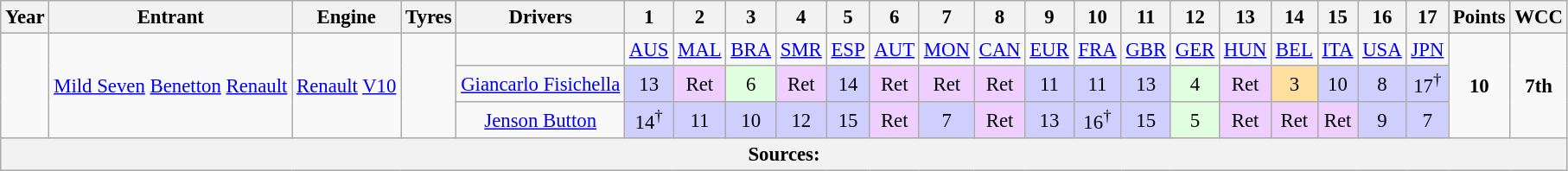<table class="wikitable" style="text-align:center; font-size:95%">
<tr>
<th>Year</th>
<th>Entrant</th>
<th>Engine</th>
<th>Tyres</th>
<th>Drivers</th>
<th>1</th>
<th>2</th>
<th>3</th>
<th>4</th>
<th>5</th>
<th>6</th>
<th>7</th>
<th>8</th>
<th>9</th>
<th>10</th>
<th>11</th>
<th>12</th>
<th>13</th>
<th>14</th>
<th>15</th>
<th>16</th>
<th>17</th>
<th>Points</th>
<th>WCC</th>
</tr>
<tr>
<td rowspan="3"></td>
<td rowspan="3"><a href='#'>Mild Seven</a> <a href='#'>Benetton</a> <a href='#'>Renault</a></td>
<td rowspan="3"><a href='#'>Renault</a> <a href='#'>V10</a></td>
<td rowspan="3"></td>
<td></td>
<td><a href='#'>AUS</a></td>
<td><a href='#'>MAL</a></td>
<td><a href='#'>BRA</a></td>
<td><a href='#'>SMR</a></td>
<td><a href='#'>ESP</a></td>
<td><a href='#'>AUT</a></td>
<td><a href='#'>MON</a></td>
<td><a href='#'>CAN</a></td>
<td><a href='#'>EUR</a></td>
<td><a href='#'>FRA</a></td>
<td><a href='#'>GBR</a></td>
<td><a href='#'>GER</a></td>
<td><a href='#'>HUN</a></td>
<td><a href='#'>BEL</a></td>
<td><a href='#'>ITA</a></td>
<td><a href='#'>USA</a></td>
<td><a href='#'>JPN</a></td>
<td rowspan="3"><strong>10</strong></td>
<td rowspan="3"><strong>7th</strong></td>
</tr>
<tr>
<td> <a href='#'>Giancarlo Fisichella</a></td>
<td style="background:#CFCFFF;">13</td>
<td style="background:#EFCFFF;">Ret</td>
<td style="background:#DFFFDF;">6</td>
<td style="background:#EFCFFF;">Ret</td>
<td style="background:#CFCFFF;">14</td>
<td style="background:#EFCFFF;">Ret</td>
<td style="background:#EFCFFF;">Ret</td>
<td style="background:#EFCFFF;">Ret</td>
<td style="background:#CFCFFF;">11</td>
<td style="background:#CFCFFF;">11</td>
<td style="background:#CFCFFF;">13</td>
<td style="background:#DFFFDF;">4</td>
<td style="background:#EFCFFF;">Ret</td>
<td style="background:#FFDF9F;">3</td>
<td style="background:#CFCFFF;">10</td>
<td style="background:#CFCFFF;">8</td>
<td style="background:#CFCFFF;">17<sup>†</sup></td>
</tr>
<tr>
<td> <a href='#'>Jenson Button</a></td>
<td style="background:#CFCFFF;">14<sup>†</sup></td>
<td style="background:#CFCFFF;">11</td>
<td style="background:#CFCFFF;">10</td>
<td style="background:#CFCFFF;">12</td>
<td style="background:#CFCFFF;">15</td>
<td style="background:#EFCFFF;">Ret</td>
<td style="background:#CFCFFF;">7</td>
<td style="background:#EFCFFF;">Ret</td>
<td style="background:#CFCFFF;">13</td>
<td style="background:#CFCFFF;">16<sup>†</sup></td>
<td style="background:#CFCFFF;">15</td>
<td style="background:#DFFFDF;">5</td>
<td style="background:#EFCFFF;">Ret</td>
<td style="background:#EFCFFF;">Ret</td>
<td style="background:#EFCFFF;">Ret</td>
<td style="background:#CFCFFF;">9</td>
<td style="background:#CFCFFF;">7</td>
</tr>
<tr>
<th colspan="24">Sources:</th>
</tr>
</table>
